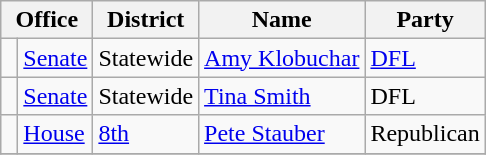<table class="wikitable">
<tr>
<th colspan="2">Office</th>
<th>District</th>
<th>Name</th>
<th>Party</th>
</tr>
<tr>
<td bgcolor=> </td>
<td><a href='#'>Senate</a></td>
<td>Statewide</td>
<td><a href='#'>Amy Klobuchar</a></td>
<td><a href='#'>DFL</a></td>
</tr>
<tr>
<td bgcolor=> </td>
<td><a href='#'>Senate</a></td>
<td>Statewide</td>
<td><a href='#'>Tina Smith</a></td>
<td>DFL</td>
</tr>
<tr>
<td bgcolor=> </td>
<td><a href='#'>House</a></td>
<td><a href='#'>8th</a></td>
<td><a href='#'>Pete Stauber</a></td>
<td>Republican</td>
</tr>
<tr>
</tr>
</table>
